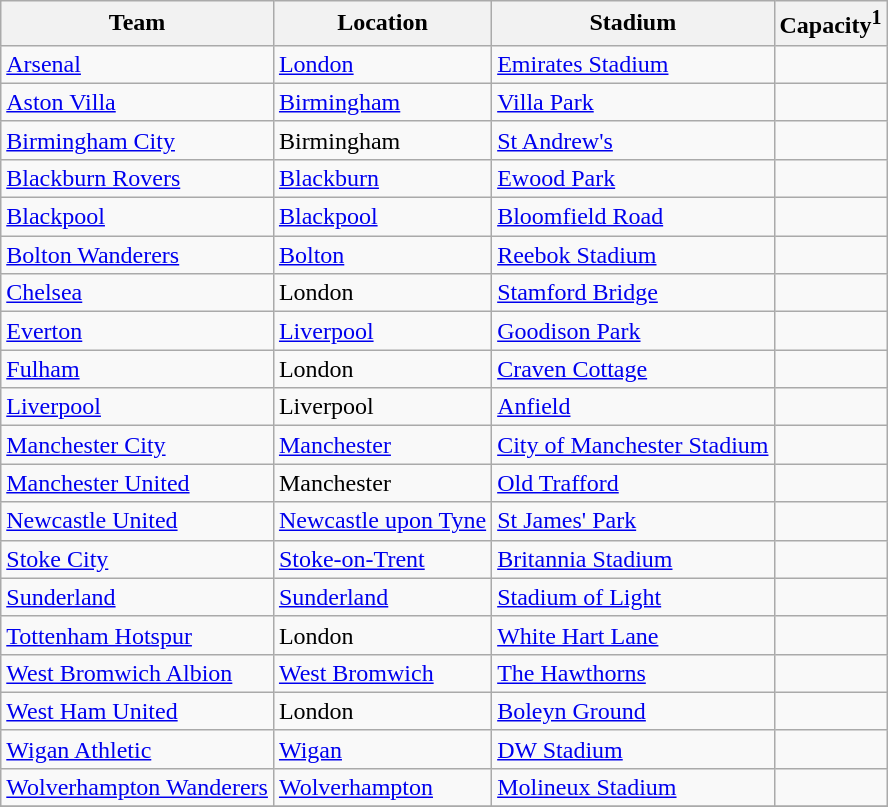<table class="wikitable sortable" style="text-align: left;">
<tr>
<th>Team</th>
<th>Location</th>
<th>Stadium</th>
<th>Capacity<sup>1</sup></th>
</tr>
<tr>
<td><a href='#'>Arsenal</a></td>
<td><a href='#'>London</a> </td>
<td><a href='#'>Emirates Stadium</a></td>
<td></td>
</tr>
<tr>
<td><a href='#'>Aston Villa</a></td>
<td><a href='#'>Birmingham</a> </td>
<td><a href='#'>Villa Park</a></td>
<td></td>
</tr>
<tr>
<td><a href='#'>Birmingham City</a></td>
<td>Birmingham </td>
<td><a href='#'>St Andrew's</a></td>
<td></td>
</tr>
<tr>
<td><a href='#'>Blackburn Rovers</a></td>
<td><a href='#'>Blackburn</a></td>
<td><a href='#'>Ewood Park</a></td>
<td></td>
</tr>
<tr>
<td><a href='#'>Blackpool</a></td>
<td><a href='#'>Blackpool</a></td>
<td><a href='#'>Bloomfield Road</a></td>
<td></td>
</tr>
<tr>
<td><a href='#'>Bolton Wanderers</a></td>
<td><a href='#'>Bolton</a></td>
<td><a href='#'>Reebok Stadium</a></td>
<td></td>
</tr>
<tr>
<td><a href='#'>Chelsea</a></td>
<td>London </td>
<td><a href='#'>Stamford Bridge</a></td>
<td></td>
</tr>
<tr>
<td><a href='#'>Everton</a></td>
<td><a href='#'>Liverpool</a> </td>
<td><a href='#'>Goodison Park</a></td>
<td></td>
</tr>
<tr>
<td><a href='#'>Fulham</a></td>
<td>London </td>
<td><a href='#'>Craven Cottage</a></td>
<td></td>
</tr>
<tr>
<td><a href='#'>Liverpool</a></td>
<td>Liverpool </td>
<td><a href='#'>Anfield</a></td>
<td></td>
</tr>
<tr>
<td><a href='#'>Manchester City</a></td>
<td><a href='#'>Manchester</a> </td>
<td><a href='#'>City of Manchester Stadium</a></td>
<td></td>
</tr>
<tr>
<td><a href='#'>Manchester United</a></td>
<td>Manchester </td>
<td><a href='#'>Old Trafford</a></td>
<td></td>
</tr>
<tr>
<td><a href='#'>Newcastle United</a></td>
<td><a href='#'>Newcastle upon Tyne</a></td>
<td><a href='#'>St James' Park</a></td>
<td></td>
</tr>
<tr>
<td><a href='#'>Stoke City</a></td>
<td><a href='#'>Stoke-on-Trent</a></td>
<td><a href='#'>Britannia Stadium</a></td>
<td></td>
</tr>
<tr>
<td><a href='#'>Sunderland</a></td>
<td><a href='#'>Sunderland</a></td>
<td><a href='#'>Stadium of Light</a></td>
<td></td>
</tr>
<tr>
<td><a href='#'>Tottenham Hotspur</a></td>
<td>London </td>
<td><a href='#'>White Hart Lane</a></td>
<td></td>
</tr>
<tr>
<td><a href='#'>West Bromwich Albion</a></td>
<td><a href='#'>West Bromwich</a></td>
<td><a href='#'>The Hawthorns</a></td>
<td></td>
</tr>
<tr>
<td><a href='#'>West Ham United</a></td>
<td>London </td>
<td><a href='#'>Boleyn Ground</a></td>
<td></td>
</tr>
<tr>
<td><a href='#'>Wigan Athletic</a></td>
<td><a href='#'>Wigan</a></td>
<td><a href='#'>DW Stadium</a></td>
<td></td>
</tr>
<tr>
<td><a href='#'>Wolverhampton Wanderers</a></td>
<td><a href='#'>Wolverhampton</a></td>
<td><a href='#'>Molineux Stadium</a></td>
<td></td>
</tr>
<tr>
</tr>
</table>
